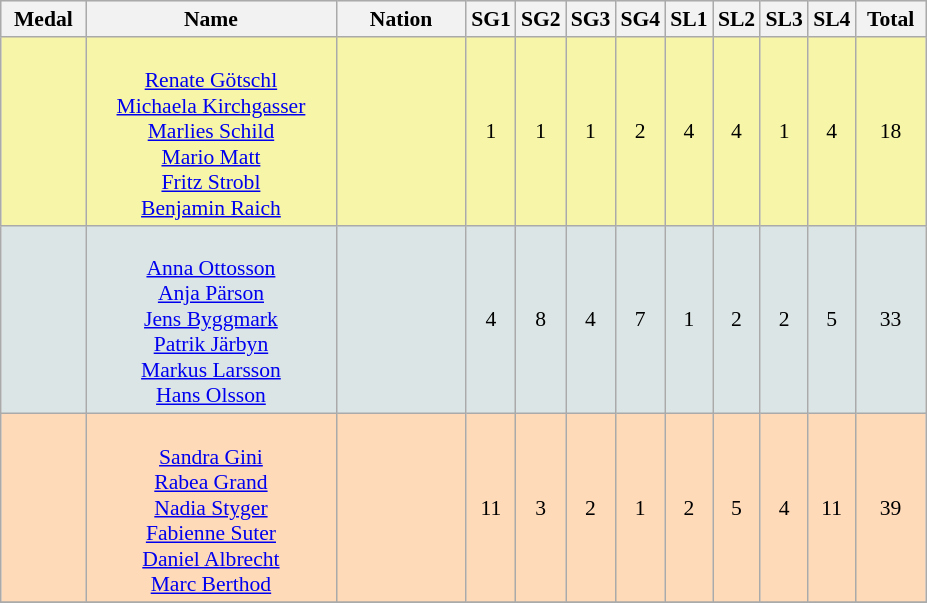<table class=wikitable style="border:1px solid #AAAAAA;font-size:90%">
<tr bgcolor="#E4E4E4">
<th width=50>Medal</th>
<th width=160>Name</th>
<th width=80>Nation</th>
<th width=25>SG1</th>
<th width=25>SG2</th>
<th width=25>SG3</th>
<th width=25>SG4</th>
<th width=25>SL1</th>
<th width=25>SL2</th>
<th width=25>SL3</th>
<th width=25>SL4</th>
<th width=40>Total</th>
</tr>
<tr align="center" valign="top" bgcolor="#F7F6A8">
<td valign="middle"></td>
<td><br><a href='#'>Renate Götschl</a><br>
<a href='#'>Michaela Kirchgasser</a><br>
<a href='#'>Marlies Schild</a><br>
<a href='#'>Mario Matt</a><br>
<a href='#'>Fritz Strobl</a><br>
<a href='#'>Benjamin Raich</a></td>
<td valign="middle"></td>
<td valign="middle">1</td>
<td valign="middle">1</td>
<td valign="middle">1</td>
<td valign="middle">2</td>
<td valign="middle">4</td>
<td valign="middle">4</td>
<td valign="middle">1</td>
<td valign="middle">4</td>
<td valign="middle">18</td>
</tr>
<tr align="center" valign="top" bgcolor="#DCE5E5">
<td valign="middle"></td>
<td><br><a href='#'>Anna Ottosson</a><br>
<a href='#'>Anja Pärson</a><br>
<a href='#'>Jens Byggmark</a><br>
<a href='#'>Patrik Järbyn</a><br>
<a href='#'>Markus Larsson</a><br>
<a href='#'>Hans Olsson</a></td>
<td valign="middle"></td>
<td valign="middle">4</td>
<td valign="middle">8</td>
<td valign="middle">4</td>
<td valign="middle">7</td>
<td valign="middle">1</td>
<td valign="middle">2</td>
<td valign="middle">2</td>
<td valign="middle">5</td>
<td valign="middle">33</td>
</tr>
<tr align="center" valign="top" bgcolor="#FFDAB9">
<td valign="middle"></td>
<td><br><a href='#'>Sandra Gini</a><br>
<a href='#'>Rabea Grand</a><br>
<a href='#'>Nadia Styger</a><br>
<a href='#'>Fabienne Suter</a><br>
<a href='#'>Daniel Albrecht</a><br>
<a href='#'>Marc Berthod</a><br></td>
<td valign="middle"></td>
<td valign="middle">11</td>
<td valign="middle">3</td>
<td valign="middle">2</td>
<td valign="middle">1</td>
<td valign="middle">2</td>
<td valign="middle">5</td>
<td valign="middle">4</td>
<td valign="middle">11</td>
<td valign="middle">39</td>
</tr>
<tr align="center" valign="top" bgcolor="#FFFFFF">
</tr>
</table>
